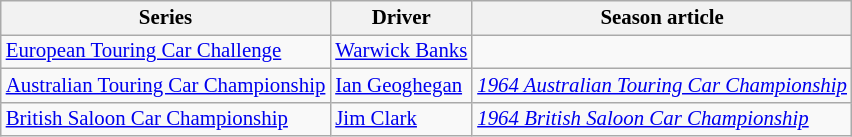<table class="wikitable" style="font-size: 87%;">
<tr>
<th>Series</th>
<th>Driver</th>
<th>Season article</th>
</tr>
<tr>
<td><a href='#'>European Touring Car Challenge</a></td>
<td> <a href='#'>Warwick Banks</a></td>
<td></td>
</tr>
<tr>
<td><a href='#'>Australian Touring Car Championship</a></td>
<td> <a href='#'>Ian Geoghegan</a></td>
<td><em><a href='#'>1964 Australian Touring Car Championship</a></em></td>
</tr>
<tr>
<td><a href='#'>British Saloon Car Championship</a></td>
<td> <a href='#'>Jim Clark</a></td>
<td><em><a href='#'>1964 British Saloon Car Championship</a></em></td>
</tr>
</table>
